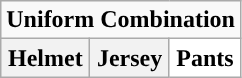<table class="wikitable">
<tr>
<td align="center" Colspan="3"><strong>Uniform Combination</strong></td>
</tr>
<tr align="center">
<th>Helmet</th>
<th>Jersey</th>
<th style="background:#FFFFFF;">Pants</th>
</tr>
</table>
